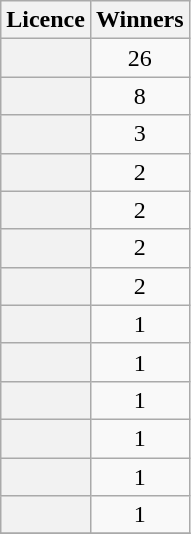<table class="wikitable plainrowheaders sortable"  style="text-align: center">
<tr>
<th scope="col">Licence</th>
<th scope="col">Winners</th>
</tr>
<tr>
<th scope="row"></th>
<td>26</td>
</tr>
<tr>
<th scope="row"></th>
<td>8</td>
</tr>
<tr>
<th scope="row"></th>
<td>3</td>
</tr>
<tr>
<th scope="row"></th>
<td>2</td>
</tr>
<tr>
<th scope="row"></th>
<td>2</td>
</tr>
<tr>
<th scope="row"></th>
<td>2</td>
</tr>
<tr>
<th scope="row"></th>
<td>2</td>
</tr>
<tr>
<th scope="row"></th>
<td>1</td>
</tr>
<tr>
<th scope="row"></th>
<td>1</td>
</tr>
<tr>
<th scope="row"></th>
<td>1</td>
</tr>
<tr>
<th scope="row"></th>
<td>1</td>
</tr>
<tr>
<th scope="row"></th>
<td>1</td>
</tr>
<tr>
<th scope="row"></th>
<td>1</td>
</tr>
<tr>
</tr>
</table>
